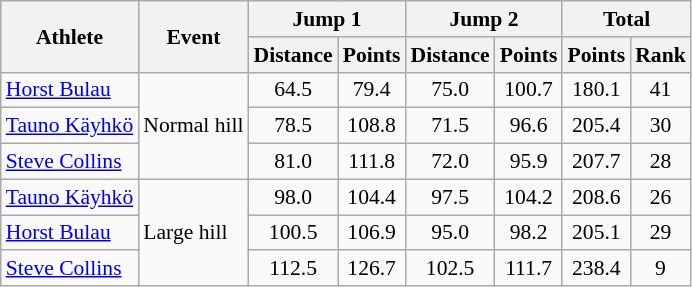<table class="wikitable" style="font-size:90%">
<tr>
<th rowspan="2">Athlete</th>
<th rowspan="2">Event</th>
<th colspan="2">Jump 1</th>
<th colspan="2">Jump 2</th>
<th colspan="2">Total</th>
</tr>
<tr>
<th>Distance</th>
<th>Points</th>
<th>Distance</th>
<th>Points</th>
<th>Points</th>
<th>Rank</th>
</tr>
<tr>
<td><a href='#'>Horst Bulau</a></td>
<td rowspan="3">Normal hill</td>
<td align="center">64.5</td>
<td align="center">79.4</td>
<td align="center">75.0</td>
<td align="center">100.7</td>
<td align="center">180.1</td>
<td align="center">41</td>
</tr>
<tr>
<td><a href='#'>Tauno Käyhkö</a></td>
<td align="center">78.5</td>
<td align="center">108.8</td>
<td align="center">71.5</td>
<td align="center">96.6</td>
<td align="center">205.4</td>
<td align="center">30</td>
</tr>
<tr>
<td><a href='#'>Steve Collins</a></td>
<td align="center">81.0</td>
<td align="center">111.8</td>
<td align="center">72.0</td>
<td align="center">95.9</td>
<td align="center">207.7</td>
<td align="center">28</td>
</tr>
<tr>
<td><a href='#'>Tauno Käyhkö</a></td>
<td rowspan="3">Large hill</td>
<td align="center">98.0</td>
<td align="center">104.4</td>
<td align="center">97.5</td>
<td align="center">104.2</td>
<td align="center">208.6</td>
<td align="center">26</td>
</tr>
<tr>
<td><a href='#'>Horst Bulau</a></td>
<td align="center">100.5</td>
<td align="center">106.9</td>
<td align="center">95.0</td>
<td align="center">98.2</td>
<td align="center">205.1</td>
<td align="center">29</td>
</tr>
<tr>
<td><a href='#'>Steve Collins</a></td>
<td align="center">112.5</td>
<td align="center">126.7</td>
<td align="center">102.5</td>
<td align="center">111.7</td>
<td align="center">238.4</td>
<td align="center">9</td>
</tr>
</table>
